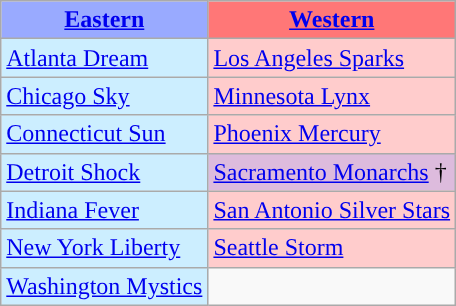<table class="wikitable">
<tr>
<th style="background-color: #9AF;"><a href='#'>Eastern</a></th>
<th style="background-color: #F77;"><a href='#'>Western</a></th>
</tr>
<tr>
<td style="background-color: #CEF;"><a href='#'>Atlanta Dream</a></td>
<td style="background-color: #FCC;"><a href='#'>Los Angeles Sparks</a></td>
</tr>
<tr>
<td style="background-color: #CEF;"><a href='#'>Chicago Sky</a></td>
<td style="background-color: #FCC;"><a href='#'>Minnesota Lynx</a></td>
</tr>
<tr>
<td style="background-color: #CEF;"><a href='#'>Connecticut Sun</a></td>
<td style="background-color: #FCC;"><a href='#'>Phoenix Mercury</a></td>
</tr>
<tr>
<td style="background-color: #CEF;"><a href='#'>Detroit Shock</a></td>
<td style="background-color: #DBD;"><a href='#'>Sacramento Monarchs</a> †</td>
</tr>
<tr>
<td style="background-color: #CEF;"><a href='#'>Indiana Fever</a></td>
<td style="background-color: #FCC;"><a href='#'>San Antonio Silver Stars</a></td>
</tr>
<tr>
<td style="background-color: #CEF;"><a href='#'>New York Liberty</a></td>
<td style="background-color: #FCC;"><a href='#'>Seattle Storm</a></td>
</tr>
<tr>
<td style="background-color: #CEF;"><a href='#'>Washington Mystics</a></td>
<td></td>
</tr>
</table>
